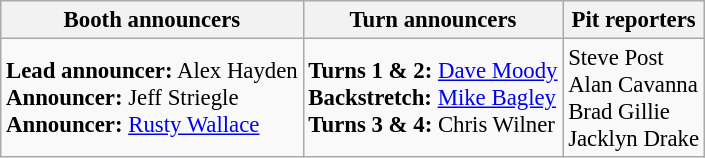<table class="wikitable" style="font-size: 95%;">
<tr>
<th>Booth announcers</th>
<th>Turn announcers</th>
<th>Pit reporters</th>
</tr>
<tr>
<td><strong>Lead announcer:</strong> Alex Hayden<br><strong>Announcer:</strong> Jeff Striegle<br><strong>Announcer:</strong> <a href='#'>Rusty Wallace</a></td>
<td><strong>Turns 1 & 2:</strong> <a href='#'>Dave Moody</a><br><strong>Backstretch:</strong> <a href='#'>Mike Bagley</a><br><strong>Turns 3 & 4:</strong> Chris Wilner</td>
<td>Steve Post<br>Alan Cavanna<br>Brad Gillie<br>Jacklyn Drake</td>
</tr>
</table>
